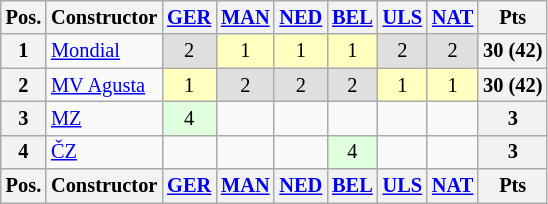<table class="wikitable" style="font-size: 85%; text-align:center">
<tr>
<th>Pos.</th>
<th>Constructor</th>
<th><a href='#'>GER</a><br></th>
<th><a href='#'>MAN</a><br></th>
<th><a href='#'>NED</a><br></th>
<th><a href='#'>BEL</a><br></th>
<th><a href='#'>ULS</a><br></th>
<th><a href='#'>NAT</a><br></th>
<th>Pts</th>
</tr>
<tr>
<th>1</th>
<td align="left"> <a href='#'>Mondial</a></td>
<td style="background:#dfdfdf;">2</td>
<td style="background:#ffffbf;">1</td>
<td style="background:#ffffbf;">1</td>
<td style="background:#ffffbf;">1</td>
<td style="background:#dfdfdf;">2</td>
<td style="background:#dfdfdf;">2</td>
<th>30 (42)</th>
</tr>
<tr>
<th>2</th>
<td align="left"> <a href='#'>MV Agusta</a></td>
<td style="background:#ffffbf;">1</td>
<td style="background:#dfdfdf;">2</td>
<td style="background:#dfdfdf;">2</td>
<td style="background:#dfdfdf;">2</td>
<td style="background:#ffffbf;">1</td>
<td style="background:#ffffbf;">1</td>
<th>30 (42)</th>
</tr>
<tr>
<th>3</th>
<td align="left"> <a href='#'>MZ</a></td>
<td style="background:#dfffdf;">4</td>
<td></td>
<td></td>
<td></td>
<td></td>
<td></td>
<th>3</th>
</tr>
<tr>
<th>4</th>
<td align="left"> <a href='#'>ČZ</a></td>
<td></td>
<td></td>
<td></td>
<td style="background:#dfffdf;">4</td>
<td></td>
<td></td>
<th>3</th>
</tr>
<tr>
<th>Pos.</th>
<th>Constructor</th>
<th><a href='#'>GER</a><br></th>
<th><a href='#'>MAN</a><br></th>
<th><a href='#'>NED</a><br></th>
<th><a href='#'>BEL</a><br></th>
<th><a href='#'>ULS</a><br></th>
<th><a href='#'>NAT</a><br></th>
<th>Pts</th>
</tr>
</table>
